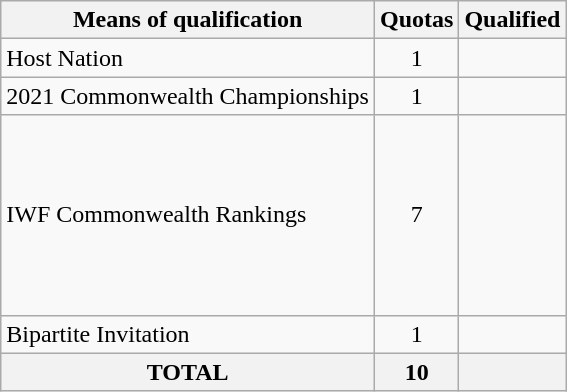<table class = "wikitable">
<tr>
<th>Means of qualification</th>
<th>Quotas</th>
<th>Qualified</th>
</tr>
<tr>
<td>Host Nation</td>
<td align="center">1</td>
<td></td>
</tr>
<tr>
<td>2021 Commonwealth Championships</td>
<td align="center">1</td>
<td></td>
</tr>
<tr>
<td>IWF Commonwealth Rankings</td>
<td align="center">7</td>
<td><s></s><br><br><br><br><br><br><br></td>
</tr>
<tr>
<td>Bipartite Invitation</td>
<td align="center">1</td>
<td></td>
</tr>
<tr>
<th>TOTAL</th>
<th>10</th>
<th></th>
</tr>
</table>
